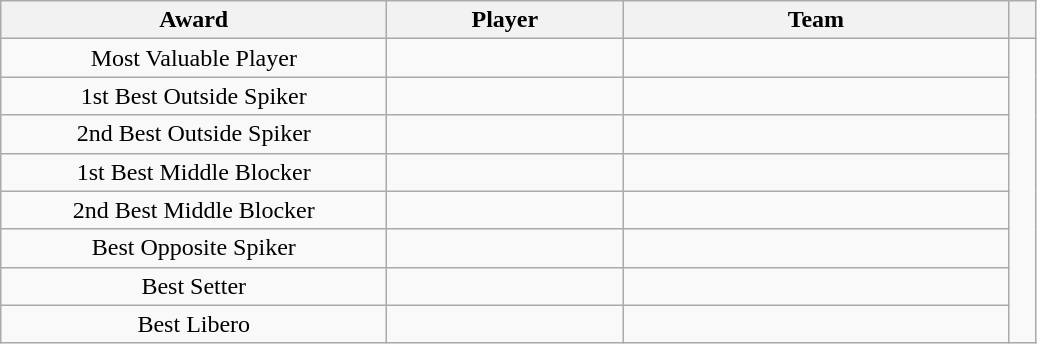<table class="wikitable">
<tr>
<th width=250>Award</th>
<th width=150>Player</th>
<th width=250>Team</th>
<th width=10></th>
</tr>
<tr>
<td style="text-align:center">Most Valuable Player</td>
<td></td>
<td></td>
<td style="text-align:center" rowspan=8></td>
</tr>
<tr>
<td style="text-align:center">1st Best Outside Spiker</td>
<td></td>
<td></td>
</tr>
<tr>
<td style="text-align:center">2nd Best Outside Spiker</td>
<td></td>
<td></td>
</tr>
<tr>
<td style="text-align:center">1st Best Middle Blocker</td>
<td></td>
<td></td>
</tr>
<tr>
<td style="text-align:center">2nd Best Middle Blocker</td>
<td></td>
<td></td>
</tr>
<tr>
<td style="text-align:center">Best Opposite Spiker</td>
<td></td>
<td></td>
</tr>
<tr>
<td style="text-align:center">Best Setter</td>
<td></td>
<td></td>
</tr>
<tr>
<td style="text-align:center">Best Libero</td>
<td></td>
<td></td>
</tr>
</table>
